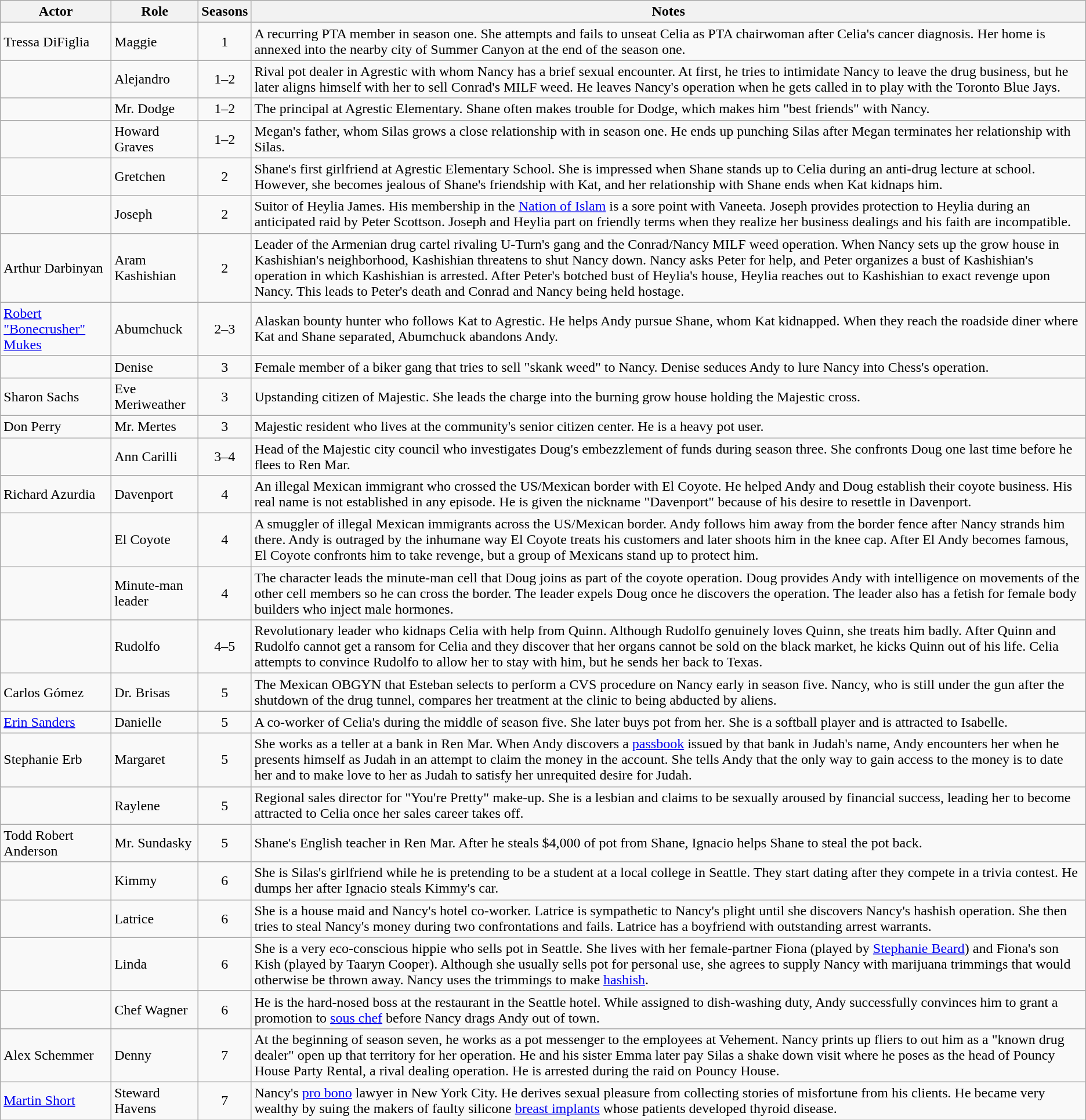<table class="sortable wikitable">
<tr>
<th>Actor</th>
<th>Role</th>
<th>Seasons</th>
<th>Notes</th>
</tr>
<tr>
<td>Tressa DiFiglia</td>
<td>Maggie</td>
<td align="center">1</td>
<td>A recurring PTA member in season one. She attempts and fails to unseat Celia as PTA chairwoman after Celia's cancer diagnosis. Her home is annexed into the nearby city of Summer Canyon at the end of the season one.</td>
</tr>
<tr>
<td></td>
<td>Alejandro</td>
<td align="center">1–2</td>
<td>Rival pot dealer in Agrestic with whom Nancy has a brief sexual encounter. At first, he tries to intimidate Nancy to leave the drug business, but he later aligns himself with her to sell Conrad's MILF weed. He leaves Nancy's operation when he gets called in to play with the Toronto Blue Jays.</td>
</tr>
<tr>
<td></td>
<td>Mr. Dodge</td>
<td align="center">1–2</td>
<td>The principal at Agrestic Elementary. Shane often makes trouble for Dodge, which makes him "best friends" with Nancy.</td>
</tr>
<tr>
<td></td>
<td>Howard Graves</td>
<td align="center">1–2</td>
<td>Megan's father, whom Silas grows a close relationship with in season one. He ends up punching Silas after Megan terminates her relationship with Silas.</td>
</tr>
<tr>
<td></td>
<td>Gretchen</td>
<td align="center">2</td>
<td>Shane's first girlfriend at Agrestic Elementary School. She is impressed when Shane stands up to Celia during an anti-drug lecture at school. However, she becomes jealous of Shane's friendship with Kat, and her relationship with Shane ends when Kat kidnaps him.</td>
</tr>
<tr>
<td></td>
<td>Joseph</td>
<td align="center">2</td>
<td>Suitor of Heylia James. His membership in the <a href='#'>Nation of Islam</a> is a sore point with Vaneeta. Joseph provides protection to Heylia during an anticipated raid by Peter Scottson. Joseph and Heylia part on friendly terms when they realize her business dealings and his faith are incompatible.</td>
</tr>
<tr>
<td>Arthur Darbinyan</td>
<td>Aram Kashishian</td>
<td align="center">2</td>
<td>Leader of the Armenian drug cartel rivaling U-Turn's gang and the Conrad/Nancy MILF weed operation. When Nancy sets up the grow house in Kashishian's neighborhood, Kashishian threatens to shut Nancy down. Nancy asks Peter for help, and Peter organizes a bust of Kashishian's operation in which Kashishian is arrested. After Peter's botched bust of Heylia's house, Heylia reaches out to Kashishian to exact revenge upon Nancy. This leads to Peter's death and Conrad and Nancy being held hostage.</td>
</tr>
<tr>
<td><a href='#'>Robert "Bonecrusher" Mukes</a></td>
<td>Abumchuck</td>
<td align="center">2–3</td>
<td>Alaskan bounty hunter who follows Kat to Agrestic. He helps Andy pursue Shane, whom Kat kidnapped. When they reach the roadside diner where Kat and Shane separated, Abumchuck abandons Andy.</td>
</tr>
<tr>
<td></td>
<td>Denise</td>
<td align="center">3</td>
<td>Female member of a biker gang that tries to sell "skank weed" to Nancy. Denise seduces Andy to lure Nancy into Chess's operation.</td>
</tr>
<tr>
<td>Sharon Sachs</td>
<td>Eve Meriweather</td>
<td align="center">3</td>
<td>Upstanding citizen of Majestic. She leads the charge into the burning grow house holding the Majestic cross.</td>
</tr>
<tr>
<td>Don Perry</td>
<td>Mr. Mertes</td>
<td align="center">3</td>
<td>Majestic resident who lives at the community's senior citizen center. He is a heavy pot user.</td>
</tr>
<tr>
<td></td>
<td>Ann Carilli</td>
<td align="center">3–4</td>
<td>Head of the Majestic city council who investigates Doug's embezzlement of funds during season three. She confronts Doug one last time before he flees to Ren Mar.</td>
</tr>
<tr>
<td>Richard Azurdia</td>
<td>Davenport</td>
<td align="center">4</td>
<td>An illegal Mexican immigrant who crossed the US/Mexican border with El Coyote. He helped Andy and Doug establish their coyote business. His real name is not established in any episode. He is given the nickname "Davenport" because of his desire to resettle in Davenport.</td>
</tr>
<tr>
<td></td>
<td>El Coyote</td>
<td align="center">4</td>
<td>A smuggler of illegal Mexican immigrants across the US/Mexican border. Andy follows him away from the border fence after Nancy strands him there. Andy is outraged by the inhumane way El Coyote treats his customers and later shoots him in the knee cap. After El Andy becomes famous, El Coyote confronts him to take revenge, but a group of Mexicans stand up to protect him.</td>
</tr>
<tr>
<td></td>
<td>Minute-man leader</td>
<td align="center">4</td>
<td>The character leads the minute-man cell that Doug joins as part of the coyote operation. Doug provides Andy with intelligence on movements of the other cell members so he can cross the border. The leader expels Doug once he discovers the operation. The leader also has a fetish for female body builders who inject male hormones.</td>
</tr>
<tr>
<td></td>
<td>Rudolfo</td>
<td align="center">4–5</td>
<td>Revolutionary leader who kidnaps Celia with help from Quinn. Although Rudolfo genuinely loves Quinn, she treats him badly. After Quinn and Rudolfo cannot get a ransom for Celia and they discover that her organs cannot be sold on the black market, he kicks Quinn out of his life. Celia attempts to convince Rudolfo to allow her to stay with him, but he sends her back to Texas.</td>
</tr>
<tr>
<td>Carlos Gómez</td>
<td>Dr. Brisas</td>
<td align="center">5</td>
<td>The Mexican OBGYN that Esteban selects to perform a CVS procedure on Nancy early in season five. Nancy, who is still under the gun after the shutdown of the drug tunnel, compares her treatment at the clinic to being abducted by aliens.</td>
</tr>
<tr>
<td><a href='#'>Erin Sanders</a></td>
<td>Danielle</td>
<td align="center">5</td>
<td>A co-worker of Celia's during the middle of season five. She later buys pot from her. She is a softball player and is attracted to Isabelle.</td>
</tr>
<tr>
<td>Stephanie Erb</td>
<td>Margaret</td>
<td align="center">5</td>
<td>She works as a teller at a bank in Ren Mar. When Andy discovers a <a href='#'>passbook</a> issued by that bank in Judah's name, Andy encounters her when he presents himself as Judah in an attempt to claim the money in the account. She tells Andy that the only way to gain access to the money is to date her and to make love to her as Judah to satisfy her unrequited desire for Judah.</td>
</tr>
<tr>
<td></td>
<td>Raylene</td>
<td align="center">5</td>
<td>Regional sales director for "You're Pretty" make-up. She is a lesbian and claims to be sexually aroused by financial success, leading her to become attracted to Celia once her sales career takes off.</td>
</tr>
<tr>
<td>Todd Robert Anderson</td>
<td>Mr. Sundasky</td>
<td align="center">5</td>
<td>Shane's English teacher in Ren Mar. After he steals $4,000 of pot from Shane, Ignacio helps Shane to steal the pot back.</td>
</tr>
<tr>
<td></td>
<td>Kimmy</td>
<td align="center">6</td>
<td>She is Silas's girlfriend while he is pretending to be a student at a local college in Seattle. They start dating after they compete in a trivia contest. He dumps her after Ignacio steals Kimmy's car.</td>
</tr>
<tr>
<td></td>
<td>Latrice</td>
<td align="center">6</td>
<td>She is a house maid and Nancy's hotel co-worker. Latrice is sympathetic to Nancy's plight until she discovers Nancy's hashish operation. She then tries to steal Nancy's money during two confrontations and fails. Latrice has a boyfriend with outstanding arrest warrants.</td>
</tr>
<tr>
<td></td>
<td>Linda</td>
<td align="center">6</td>
<td>She is a very eco-conscious hippie who sells pot in Seattle. She lives with her female-partner Fiona (played by <a href='#'>Stephanie Beard</a>) and Fiona's son Kish (played by Taaryn Cooper). Although she usually sells pot for personal use, she agrees to supply Nancy with marijuana trimmings that would otherwise be thrown away. Nancy uses the trimmings to make <a href='#'>hashish</a>.</td>
</tr>
<tr>
<td></td>
<td>Chef Wagner</td>
<td align="center">6</td>
<td>He is the hard-nosed boss at the restaurant in the Seattle hotel. While assigned to dish-washing duty, Andy successfully convinces him to grant a promotion to <a href='#'>sous chef</a> before Nancy drags Andy out of town.</td>
</tr>
<tr>
<td>Alex Schemmer</td>
<td>Denny</td>
<td align="center">7</td>
<td>At the beginning of season seven, he works as a pot messenger to the employees at Vehement. Nancy prints up fliers to out him as a "known drug dealer" open up that territory for her operation. He and his sister Emma later pay Silas a shake down visit where he poses as the head of Pouncy House Party Rental, a rival dealing operation. He is arrested during the raid on Pouncy House.</td>
</tr>
<tr>
<td><a href='#'>Martin Short</a></td>
<td>Steward Havens</td>
<td align="center">7</td>
<td>Nancy's <a href='#'>pro bono</a> lawyer in New York City. He derives sexual pleasure from collecting stories of misfortune from his clients. He became very wealthy by suing the makers of faulty silicone <a href='#'>breast implants</a> whose patients developed thyroid disease.</td>
</tr>
</table>
